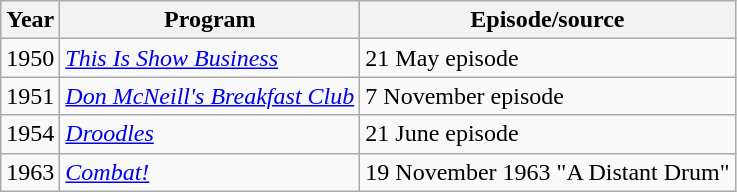<table class="wikitable">
<tr>
<th>Year</th>
<th>Program</th>
<th>Episode/source</th>
</tr>
<tr>
<td>1950</td>
<td><em><a href='#'>This Is Show Business</a></em></td>
<td>21 May episode</td>
</tr>
<tr>
<td>1951</td>
<td><em><a href='#'>Don McNeill's Breakfast Club</a></em></td>
<td>7 November episode</td>
</tr>
<tr>
<td>1954</td>
<td><em><a href='#'>Droodles</a></em></td>
<td>21 June episode</td>
</tr>
<tr>
<td>1963</td>
<td><em><a href='#'>Combat!</a></em></td>
<td>19 November 1963 "A Distant Drum"</td>
</tr>
</table>
